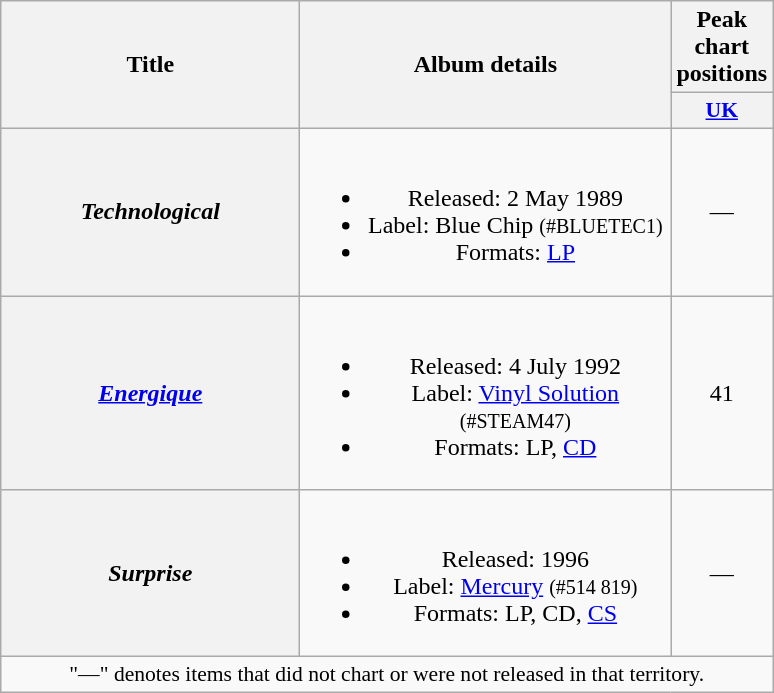<table class="wikitable plainrowheaders" style="text-align:center;">
<tr>
<th scope="col" rowspan="2" style="width:12em;">Title</th>
<th scope="col" rowspan="2" style="width:15em;">Album details</th>
<th scope="col" colspan="1">Peak chart positions</th>
</tr>
<tr>
<th style="width:2em;font-size:90%;"><a href='#'>UK</a><br></th>
</tr>
<tr>
<th scope="row"><em>Technological</em></th>
<td><br><ul><li>Released: 2 May 1989</li><li>Label: Blue Chip <small>(#BLUETEC1)</small></li><li>Formats: <a href='#'>LP</a></li></ul></td>
<td>—</td>
</tr>
<tr>
<th scope="row"><em><a href='#'>Energique</a></em></th>
<td><br><ul><li>Released: 4 July 1992</li><li>Label: <a href='#'>Vinyl Solution</a> <small>(#STEAM47)</small></li><li>Formats: LP, <a href='#'>CD</a></li></ul></td>
<td>41</td>
</tr>
<tr>
<th scope="row"><em>Surprise</em></th>
<td><br><ul><li>Released: 1996</li><li>Label: <a href='#'>Mercury</a> <small>(#514 819)</small></li><li>Formats: LP, CD, <a href='#'>CS</a></li></ul></td>
<td>—</td>
</tr>
<tr>
<td align="center" colspan="15" style="font-size:90%">"—" denotes items that did not chart or were not released in that territory.</td>
</tr>
</table>
